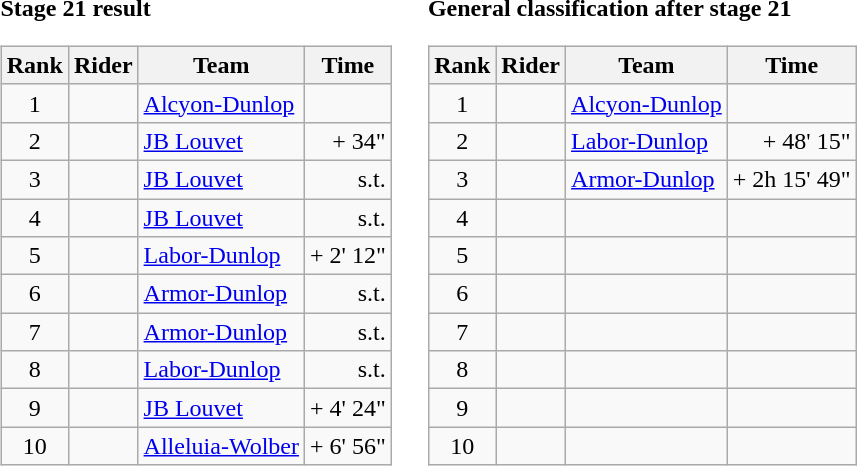<table>
<tr>
<td><strong>Stage 21 result</strong><br><table class="wikitable">
<tr>
<th scope="col">Rank</th>
<th scope="col">Rider</th>
<th scope="col">Team</th>
<th scope="col">Time</th>
</tr>
<tr>
<td style="text-align:center;">1</td>
<td></td>
<td><a href='#'>Alcyon-Dunlop</a></td>
<td style="text-align:right;"></td>
</tr>
<tr>
<td style="text-align:center;">2</td>
<td></td>
<td><a href='#'>JB Louvet</a></td>
<td style="text-align:right;">+ 34"</td>
</tr>
<tr>
<td style="text-align:center;">3</td>
<td></td>
<td><a href='#'>JB Louvet</a></td>
<td style="text-align:right;">s.t.</td>
</tr>
<tr>
<td style="text-align:center;">4</td>
<td></td>
<td><a href='#'>JB Louvet</a></td>
<td style="text-align:right;">s.t.</td>
</tr>
<tr>
<td style="text-align:center;">5</td>
<td></td>
<td><a href='#'>Labor-Dunlop</a></td>
<td style="text-align:right;">+ 2' 12"</td>
</tr>
<tr>
<td style="text-align:center;">6</td>
<td></td>
<td><a href='#'>Armor-Dunlop</a></td>
<td style="text-align:right;">s.t.</td>
</tr>
<tr>
<td style="text-align:center;">7</td>
<td></td>
<td><a href='#'>Armor-Dunlop</a></td>
<td style="text-align:right;">s.t.</td>
</tr>
<tr>
<td style="text-align:center;">8</td>
<td></td>
<td><a href='#'>Labor-Dunlop</a></td>
<td style="text-align:right;">s.t.</td>
</tr>
<tr>
<td style="text-align:center;">9</td>
<td></td>
<td><a href='#'>JB Louvet</a></td>
<td style="text-align:right;">+ 4' 24"</td>
</tr>
<tr>
<td style="text-align:center;">10</td>
<td></td>
<td><a href='#'>Alleluia-Wolber</a></td>
<td style="text-align:right;">+ 6' 56"</td>
</tr>
</table>
</td>
<td></td>
<td><strong>General classification after stage 21</strong><br><table class="wikitable">
<tr>
<th scope="col">Rank</th>
<th scope="col">Rider</th>
<th scope="col">Team</th>
<th scope="col">Time</th>
</tr>
<tr>
<td style="text-align:center;">1</td>
<td></td>
<td><a href='#'>Alcyon-Dunlop</a></td>
<td style="text-align:right;"></td>
</tr>
<tr>
<td style="text-align:center;">2</td>
<td></td>
<td><a href='#'>Labor-Dunlop</a></td>
<td style="text-align:right;">+ 48' 15"</td>
</tr>
<tr>
<td style="text-align:center;">3</td>
<td></td>
<td><a href='#'>Armor-Dunlop</a></td>
<td style="text-align:right;">+ 2h 15' 49"</td>
</tr>
<tr>
<td style="text-align:center;">4</td>
<td></td>
<td></td>
<td></td>
</tr>
<tr>
<td style="text-align:center;">5</td>
<td></td>
<td></td>
<td></td>
</tr>
<tr>
<td style="text-align:center;">6</td>
<td></td>
<td></td>
<td></td>
</tr>
<tr>
<td style="text-align:center;">7</td>
<td></td>
<td></td>
<td></td>
</tr>
<tr>
<td style="text-align:center;">8</td>
<td></td>
<td></td>
<td></td>
</tr>
<tr>
<td style="text-align:center;">9</td>
<td></td>
<td></td>
<td></td>
</tr>
<tr>
<td style="text-align:center;">10</td>
<td></td>
<td></td>
<td></td>
</tr>
</table>
</td>
</tr>
</table>
